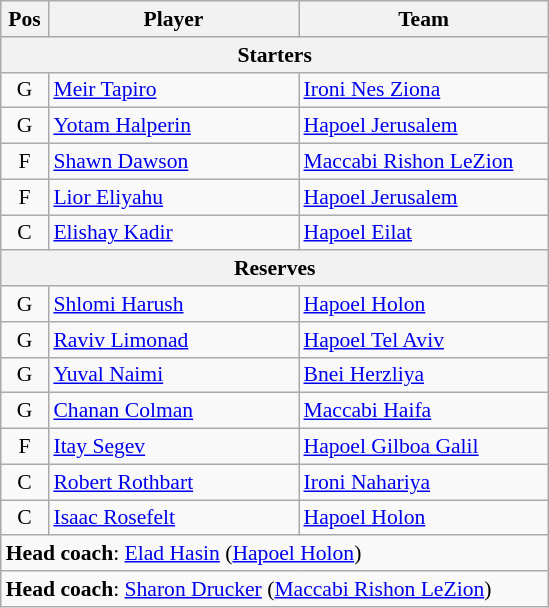<table class="wikitable" style="text-align:center; font-size:90%;">
<tr>
<th scope="col" style="width:25px;">Pos</th>
<th scope="col" style="width:160px;">Player</th>
<th scope="col" style="width:160px;">Team</th>
</tr>
<tr>
<th scope="col" colspan="5">Starters</th>
</tr>
<tr>
<td>G</td>
<td style="text-align:left"> <a href='#'>Meir Tapiro</a></td>
<td style="text-align:left"><a href='#'>Ironi Nes Ziona</a></td>
</tr>
<tr>
<td>G</td>
<td style="text-align:left"> <a href='#'>Yotam Halperin</a></td>
<td style="text-align:left"><a href='#'>Hapoel Jerusalem</a></td>
</tr>
<tr>
<td>F</td>
<td style="text-align:left"> <a href='#'>Shawn Dawson</a></td>
<td style="text-align:left"><a href='#'>Maccabi Rishon LeZion</a></td>
</tr>
<tr>
<td>F</td>
<td style="text-align:left"> <a href='#'>Lior Eliyahu</a></td>
<td style="text-align:left"><a href='#'>Hapoel Jerusalem</a></td>
</tr>
<tr>
<td>C</td>
<td style="text-align:left"> <a href='#'>Elishay Kadir</a></td>
<td style="text-align:left"><a href='#'>Hapoel Eilat</a></td>
</tr>
<tr>
<th scope="col" colspan="5">Reserves</th>
</tr>
<tr>
<td>G</td>
<td style="text-align:left"> <a href='#'>Shlomi Harush</a></td>
<td style="text-align:left"><a href='#'>Hapoel Holon</a></td>
</tr>
<tr>
<td>G</td>
<td style="text-align:left"> <a href='#'>Raviv Limonad</a></td>
<td style="text-align:left"><a href='#'>Hapoel Tel Aviv</a></td>
</tr>
<tr>
<td>G</td>
<td style="text-align:left"> <a href='#'>Yuval Naimi</a></td>
<td style="text-align:left"><a href='#'>Bnei Herzliya</a></td>
</tr>
<tr>
<td>G</td>
<td style="text-align:left"> <a href='#'>Chanan Colman</a></td>
<td style="text-align:left"><a href='#'>Maccabi Haifa</a></td>
</tr>
<tr>
<td>F</td>
<td style="text-align:left"> <a href='#'>Itay Segev</a></td>
<td style="text-align:left"><a href='#'>Hapoel Gilboa Galil</a></td>
</tr>
<tr>
<td>C</td>
<td style="text-align:left"> <a href='#'>Robert Rothbart</a></td>
<td style="text-align:left"><a href='#'>Ironi Nahariya</a></td>
</tr>
<tr>
<td>C</td>
<td style="text-align:left"> <a href='#'>Isaac Rosefelt</a></td>
<td style="text-align:left"><a href='#'>Hapoel Holon</a></td>
</tr>
<tr>
<td style="text-align:left" colspan="5"><strong>Head coach</strong>: <a href='#'>Elad Hasin</a> (<a href='#'>Hapoel Holon</a>)</td>
</tr>
<tr>
<td style="text-align:left" colspan="5"><strong>Head coach</strong>: <a href='#'>Sharon Drucker</a> (<a href='#'>Maccabi Rishon LeZion</a>)</td>
</tr>
</table>
